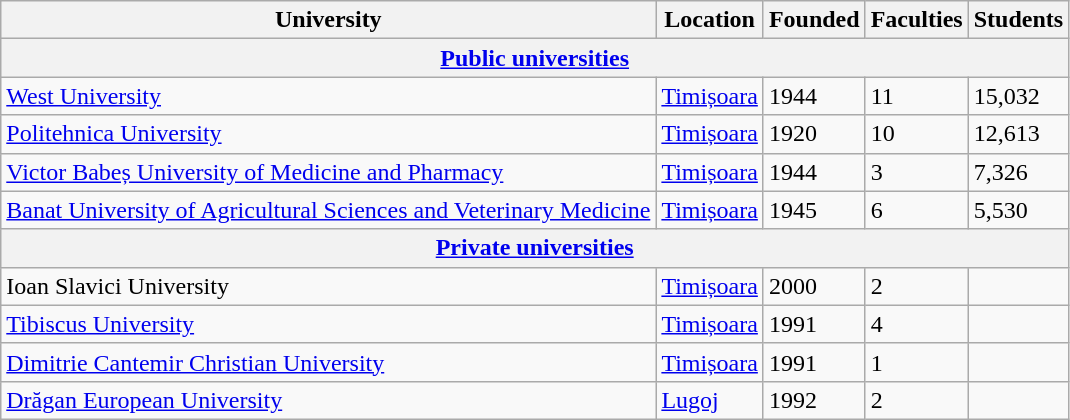<table class="wikitable">
<tr>
<th>University</th>
<th>Location</th>
<th>Founded</th>
<th>Faculties</th>
<th>Students<br></th>
</tr>
<tr>
<th colspan="5"><a href='#'>Public universities</a></th>
</tr>
<tr>
<td><a href='#'>West University</a></td>
<td><a href='#'>Timișoara</a></td>
<td>1944</td>
<td>11</td>
<td>15,032</td>
</tr>
<tr>
<td><a href='#'>Politehnica University</a></td>
<td><a href='#'>Timișoara</a></td>
<td>1920</td>
<td>10</td>
<td>12,613</td>
</tr>
<tr>
<td><a href='#'>Victor Babeș University of Medicine and Pharmacy</a></td>
<td><a href='#'>Timișoara</a></td>
<td>1944</td>
<td>3</td>
<td>7,326</td>
</tr>
<tr>
<td><a href='#'>Banat University of Agricultural Sciences and Veterinary Medicine</a></td>
<td><a href='#'>Timișoara</a></td>
<td>1945</td>
<td>6</td>
<td>5,530</td>
</tr>
<tr>
<th colspan="5"><a href='#'>Private universities</a></th>
</tr>
<tr>
<td>Ioan Slavici University</td>
<td><a href='#'>Timișoara</a></td>
<td>2000</td>
<td>2</td>
<td></td>
</tr>
<tr>
<td><a href='#'>Tibiscus University</a></td>
<td><a href='#'>Timișoara</a></td>
<td>1991</td>
<td>4</td>
<td></td>
</tr>
<tr>
<td><a href='#'>Dimitrie Cantemir Christian University</a></td>
<td><a href='#'>Timișoara</a></td>
<td>1991</td>
<td>1</td>
<td></td>
</tr>
<tr>
<td><a href='#'>Drăgan European University</a></td>
<td><a href='#'>Lugoj</a></td>
<td>1992</td>
<td>2</td>
<td></td>
</tr>
</table>
